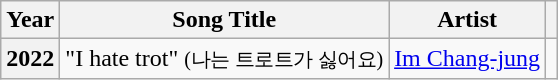<table class="wikitable sortable plainrowheaders">
<tr>
<th scope="col">Year</th>
<th scope="col">Song Title</th>
<th scope="col">Artist</th>
<th scope="col" class="unsortable"></th>
</tr>
<tr>
<th scope="row">2022</th>
<td>"I hate trot" <small>(나는 트로트가 싫어요)</small></td>
<td><a href='#'>Im Chang-jung</a></td>
<td></td>
</tr>
</table>
